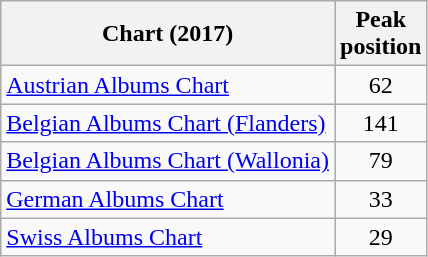<table class="wikitable sortable plainrowheaders">
<tr>
<th>Chart (2017)</th>
<th>Peak<br>position</th>
</tr>
<tr>
<td><a href='#'>Austrian Albums Chart</a></td>
<td align="center">62</td>
</tr>
<tr>
<td><a href='#'> Belgian Albums Chart (Flanders)</a></td>
<td align="center">141</td>
</tr>
<tr>
<td><a href='#'> Belgian Albums Chart (Wallonia)</a></td>
<td align="center">79</td>
</tr>
<tr>
<td><a href='#'>German Albums Chart</a></td>
<td align="center">33</td>
</tr>
<tr>
<td><a href='#'>Swiss Albums Chart</a></td>
<td align="center">29</td>
</tr>
</table>
